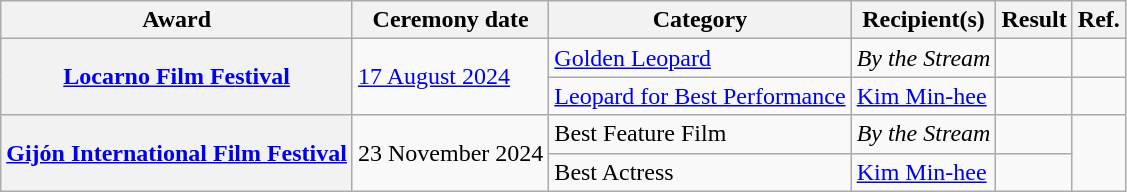<table class="wikitable sortable plainrowheaders">
<tr>
<th scope="col">Award</th>
<th scope="col">Ceremony date</th>
<th scope="col">Category</th>
<th scope="col">Recipient(s)</th>
<th scope="col">Result</th>
<th scope="col">Ref.</th>
</tr>
<tr>
<th scope="row" rowspan=2><a href='#'>Locarno Film Festival</a></th>
<td rowspan=2><a href='#'>17 August 2024</a></td>
<td><a href='#'>Golden Leopard</a></td>
<td><em>By the Stream</em></td>
<td></td>
<td align="center"></td>
</tr>
<tr>
<td><a href='#'>Leopard for Best Performance</a></td>
<td><a href='#'>Kim Min-hee</a></td>
<td></td>
<td align="center"></td>
</tr>
<tr>
<th scope="row" rowspan=2><a href='#'>Gijón International Film Festival</a></th>
<td rowspan=2>23 November 2024</td>
<td>Best Feature Film</td>
<td><em>By the Stream</em></td>
<td></td>
<td align="center" rowspan=2></td>
</tr>
<tr>
<td>Best Actress</td>
<td><a href='#'>Kim Min-hee</a></td>
<td></td>
</tr>
</table>
